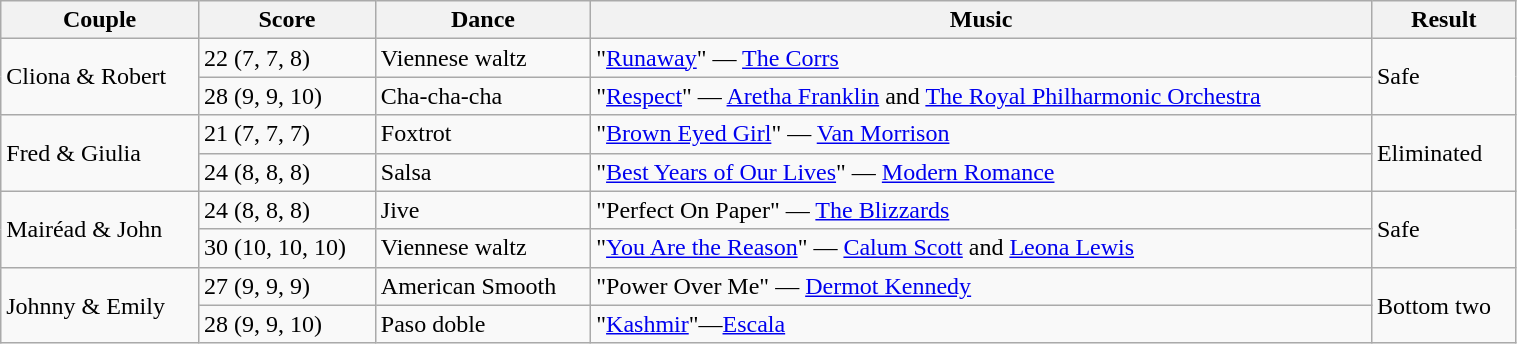<table class="wikitable" style="width:80%;">
<tr>
<th>Couple</th>
<th>Score</th>
<th>Dance</th>
<th>Music</th>
<th>Result</th>
</tr>
<tr>
<td rowspan="2">Cliona & Robert</td>
<td>22 (7, 7, 8)</td>
<td>Viennese waltz</td>
<td>"<a href='#'>Runaway</a>" — <a href='#'>The Corrs</a></td>
<td rowspan="2">Safe</td>
</tr>
<tr>
<td>28 (9, 9, 10)</td>
<td>Cha-cha-cha</td>
<td>"<a href='#'>Respect</a>" — <a href='#'>Aretha Franklin</a> and <a href='#'>The Royal Philharmonic Orchestra</a></td>
</tr>
<tr>
<td rowspan="2">Fred & Giulia</td>
<td>21 (7, 7, 7)</td>
<td>Foxtrot</td>
<td>"<a href='#'>Brown Eyed Girl</a>" — <a href='#'>Van Morrison</a></td>
<td rowspan="2">Eliminated</td>
</tr>
<tr>
<td>24 (8, 8, 8)</td>
<td>Salsa</td>
<td>"<a href='#'>Best Years of Our Lives</a>" — <a href='#'>Modern Romance</a></td>
</tr>
<tr>
<td rowspan="2">Mairéad & John</td>
<td>24 (8, 8, 8)</td>
<td>Jive</td>
<td>"Perfect On Paper" — <a href='#'>The Blizzards</a></td>
<td rowspan="2">Safe</td>
</tr>
<tr>
<td>30 (10, 10, 10)</td>
<td>Viennese waltz</td>
<td>"<a href='#'>You Are the Reason</a>" — <a href='#'>Calum Scott</a> and <a href='#'>Leona Lewis</a></td>
</tr>
<tr>
<td rowspan="2">Johnny & Emily</td>
<td>27 (9, 9, 9)</td>
<td>American Smooth</td>
<td>"Power Over Me" — <a href='#'>Dermot Kennedy</a></td>
<td rowspan="2">Bottom two</td>
</tr>
<tr>
<td>28 (9, 9, 10)</td>
<td>Paso doble</td>
<td>"<a href='#'>Kashmir</a>"—<a href='#'>Escala</a></td>
</tr>
</table>
